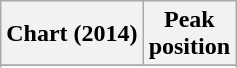<table class="wikitable plainrowheaders sortable" style="text-align:center">
<tr>
<th scope="col">Chart (2014)</th>
<th scope="col">Peak<br>position</th>
</tr>
<tr>
</tr>
<tr>
</tr>
<tr>
</tr>
</table>
